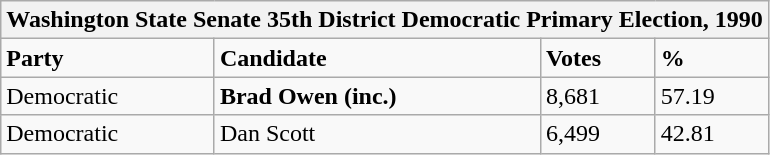<table class="wikitable">
<tr>
<th colspan="4">Washington State Senate 35th District Democratic Primary Election, 1990</th>
</tr>
<tr>
<td><strong>Party</strong></td>
<td><strong>Candidate</strong></td>
<td><strong>Votes</strong></td>
<td><strong>%</strong></td>
</tr>
<tr>
<td>Democratic</td>
<td><strong>Brad Owen (inc.)</strong></td>
<td>8,681</td>
<td>57.19</td>
</tr>
<tr>
<td>Democratic</td>
<td>Dan Scott</td>
<td>6,499</td>
<td>42.81</td>
</tr>
</table>
